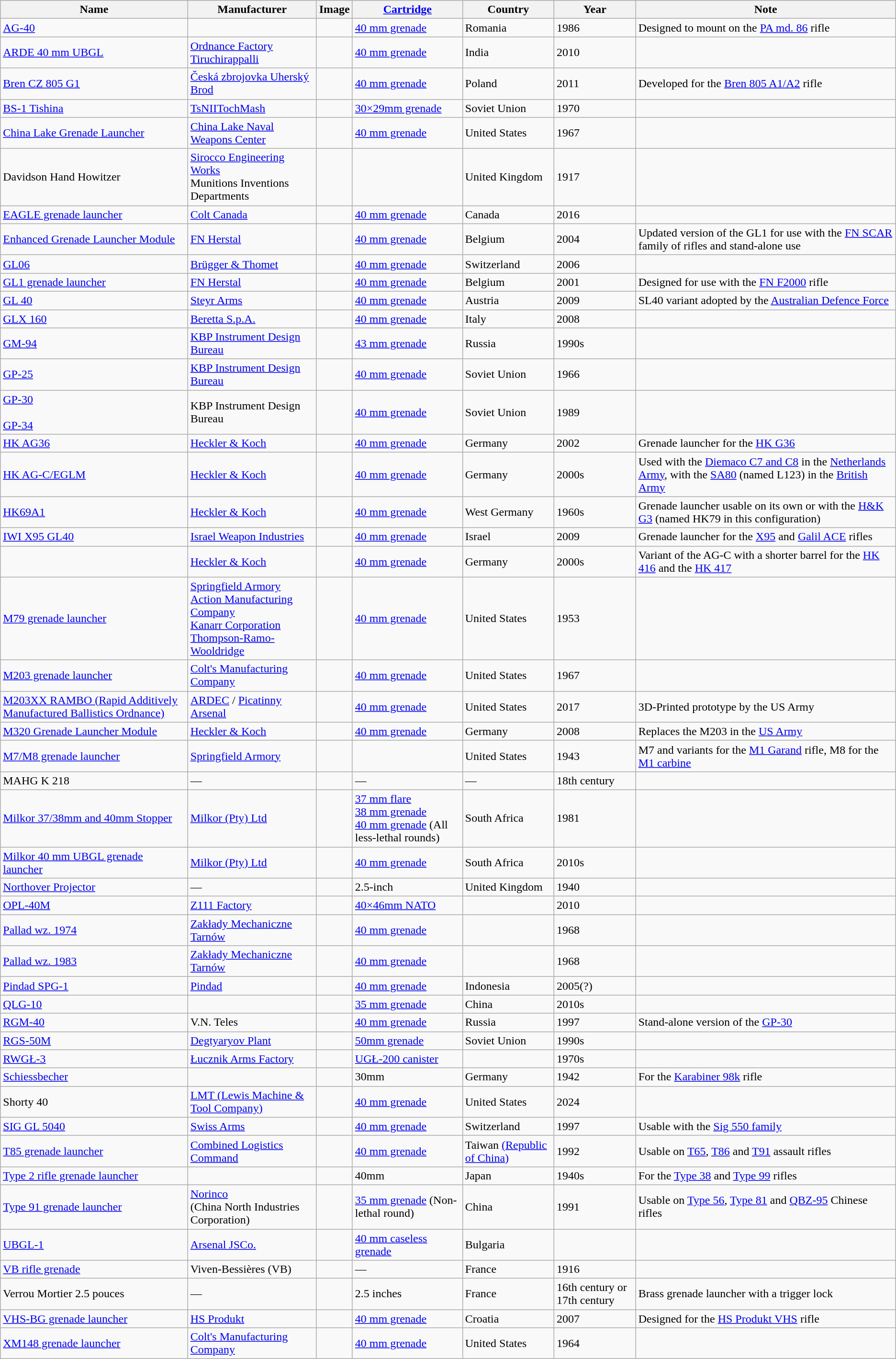<table class="wikitable sortable">
<tr>
<th>Name</th>
<th>Manufacturer</th>
<th class="unsortable">Image</th>
<th><a href='#'>Cartridge</a></th>
<th>Country</th>
<th>Year</th>
<th>Note</th>
</tr>
<tr>
<td><a href='#'>AG-40</a></td>
<td></td>
<td></td>
<td><a href='#'>40 mm grenade</a></td>
<td>Romania</td>
<td>1986</td>
<td>Designed to mount on the <a href='#'>PA md. 86</a> rifle</td>
</tr>
<tr>
<td><a href='#'>ARDE 40 mm UBGL</a></td>
<td><a href='#'>Ordnance Factory Tiruchirappalli</a></td>
<td></td>
<td><a href='#'>40 mm grenade</a></td>
<td>India</td>
<td>2010</td>
<td></td>
</tr>
<tr>
<td><a href='#'>Bren CZ 805 G1</a></td>
<td><a href='#'>Česká zbrojovka Uherský Brod</a></td>
<td></td>
<td><a href='#'>40 mm grenade</a></td>
<td>Poland</td>
<td>2011</td>
<td>Developed for the <a href='#'>Bren 805 A1/A2</a> rifle</td>
</tr>
<tr>
<td><a href='#'>BS-1 Tishina</a></td>
<td><a href='#'>TsNIITochMash</a></td>
<td></td>
<td><a href='#'>30×29mm grenade</a></td>
<td>Soviet Union</td>
<td>1970</td>
<td></td>
</tr>
<tr>
<td><a href='#'>China Lake Grenade Launcher</a></td>
<td><a href='#'>China Lake Naval Weapons Center</a></td>
<td></td>
<td><a href='#'>40 mm grenade</a></td>
<td>United States</td>
<td>1967</td>
<td></td>
</tr>
<tr>
<td>Davidson Hand Howitzer</td>
<td><a href='#'>Sirocco Engineering Works</a><br>Munitions Inventions Departments</td>
<td></td>
<td></td>
<td>United Kingdom</td>
<td>1917</td>
<td></td>
</tr>
<tr>
<td><a href='#'>EAGLE grenade launcher</a></td>
<td><a href='#'>Colt Canada</a></td>
<td></td>
<td><a href='#'>40 mm grenade</a></td>
<td>Canada</td>
<td>2016</td>
<td></td>
</tr>
<tr>
<td><a href='#'>Enhanced Grenade Launcher Module</a></td>
<td><a href='#'>FN Herstal</a></td>
<td><br></td>
<td><a href='#'>40 mm grenade</a></td>
<td>Belgium</td>
<td>2004</td>
<td>Updated version of the GL1  for use with the <a href='#'>FN SCAR</a> family of rifles and stand-alone use</td>
</tr>
<tr>
<td><a href='#'>GL06</a></td>
<td><a href='#'>Brügger & Thomet</a></td>
<td></td>
<td><a href='#'>40 mm grenade</a></td>
<td>Switzerland</td>
<td>2006</td>
<td></td>
</tr>
<tr>
<td><a href='#'>GL1 grenade launcher</a></td>
<td><a href='#'>FN Herstal</a></td>
<td></td>
<td><a href='#'>40 mm grenade</a></td>
<td>Belgium</td>
<td>2001</td>
<td>Designed for use with the <a href='#'>FN F2000</a> rifle</td>
</tr>
<tr>
<td><a href='#'>GL 40</a></td>
<td><a href='#'>Steyr Arms</a></td>
<td></td>
<td><a href='#'>40 mm grenade</a></td>
<td>Austria</td>
<td>2009</td>
<td>SL40 variant adopted by the <a href='#'>Australian Defence Force</a></td>
</tr>
<tr>
<td><a href='#'>GLX 160</a></td>
<td><a href='#'>Beretta S.p.A.</a></td>
<td></td>
<td><a href='#'>40 mm grenade</a></td>
<td>Italy</td>
<td>2008</td>
<td></td>
</tr>
<tr>
<td><a href='#'>GM-94</a></td>
<td><a href='#'>KBP Instrument Design Bureau</a></td>
<td></td>
<td><a href='#'>43 mm grenade</a></td>
<td>Russia</td>
<td>1990s</td>
<td></td>
</tr>
<tr>
<td><a href='#'>GP-25</a></td>
<td><a href='#'>KBP Instrument Design Bureau</a></td>
<td><br></td>
<td><a href='#'>40 mm grenade</a></td>
<td>Soviet Union</td>
<td>1966</td>
<td></td>
</tr>
<tr>
<td><a href='#'>GP-30</a><br><br><a href='#'>GP-34</a></td>
<td>KBP Instrument Design Bureau</td>
<td><br></td>
<td><a href='#'>40 mm grenade</a></td>
<td>Soviet Union</td>
<td>1989</td>
<td></td>
</tr>
<tr>
<td><a href='#'>HK AG36</a></td>
<td><a href='#'>Heckler & Koch</a></td>
<td></td>
<td><a href='#'>40 mm grenade</a></td>
<td>Germany</td>
<td>2002</td>
<td>Grenade launcher for the <a href='#'>HK G36</a></td>
</tr>
<tr>
<td><a href='#'>HK AG-C/EGLM</a></td>
<td><a href='#'>Heckler & Koch</a></td>
<td></td>
<td><a href='#'>40 mm grenade</a></td>
<td>Germany</td>
<td>2000s</td>
<td>Used with the <a href='#'>Diemaco C7 and C8</a> in the <a href='#'>Netherlands Army</a>, with the <a href='#'>SA80</a> (named L123) in the <a href='#'>British Army</a></td>
</tr>
<tr>
<td><a href='#'>HK69A1</a></td>
<td><a href='#'>Heckler & Koch</a></td>
<td></td>
<td><a href='#'>40 mm grenade</a></td>
<td>West Germany</td>
<td>1960s</td>
<td>Grenade launcher usable on its own or with the <a href='#'>H&K G3</a> (named HK79 in this configuration)</td>
</tr>
<tr>
<td><a href='#'>IWI X95 GL40</a></td>
<td><a href='#'>Israel Weapon Industries</a></td>
<td></td>
<td><a href='#'>40 mm grenade</a></td>
<td>Israel</td>
<td>2009</td>
<td>Grenade launcher for the <a href='#'>X95</a> and <a href='#'>Galil ACE</a> rifles</td>
</tr>
<tr>
<td></td>
<td><a href='#'>Heckler & Koch</a></td>
<td></td>
<td><a href='#'>40 mm grenade</a></td>
<td>Germany</td>
<td>2000s</td>
<td>Variant of the AG-C with a shorter barrel for the <a href='#'>HK 416</a> and the <a href='#'>HK 417</a></td>
</tr>
<tr>
<td><a href='#'>M79 grenade launcher</a></td>
<td><a href='#'>Springfield Armory</a><br><a href='#'>Action Manufacturing Company</a><br><a href='#'>Kanarr Corporation</a><br><a href='#'>Thompson-Ramo-Wooldridge</a></td>
<td></td>
<td><a href='#'>40 mm grenade</a></td>
<td>United States</td>
<td>1953</td>
<td></td>
</tr>
<tr>
<td><a href='#'>M203 grenade launcher</a></td>
<td><a href='#'>Colt's Manufacturing Company</a></td>
<td><br></td>
<td><a href='#'>40 mm grenade</a></td>
<td>United States</td>
<td>1967</td>
<td></td>
</tr>
<tr>
<td><a href='#'>M203XX RAMBO (Rapid Additively Manufactured Ballistics Ordnance)</a></td>
<td><a href='#'>ARDEC</a> / <a href='#'>Picatinny Arsenal</a></td>
<td></td>
<td><a href='#'>40 mm grenade</a></td>
<td>United States</td>
<td>2017</td>
<td>3D-Printed prototype by the US Army</td>
</tr>
<tr>
<td><a href='#'>M320 Grenade Launcher Module</a></td>
<td><a href='#'>Heckler & Koch</a></td>
<td></td>
<td><a href='#'>40 mm grenade</a></td>
<td>Germany</td>
<td>2008</td>
<td>Replaces the M203 in the <a href='#'>US Army</a></td>
</tr>
<tr>
<td><a href='#'>M7/M8 grenade launcher</a></td>
<td><a href='#'>Springfield Armory</a></td>
<td></td>
<td></td>
<td>United States</td>
<td>1943</td>
<td>M7 and variants for the <a href='#'>M1 Garand</a> rifle, M8 for the <a href='#'>M1 carbine</a></td>
</tr>
<tr>
<td>MAHG K 218</td>
<td>—</td>
<td></td>
<td>—</td>
<td>—</td>
<td>18th century</td>
<td></td>
</tr>
<tr>
<td><a href='#'>Milkor 37/38mm and 40mm Stopper</a></td>
<td><a href='#'>Milkor (Pty) Ltd</a></td>
<td></td>
<td><a href='#'>37 mm flare</a><br><a href='#'>38 mm grenade</a><br><a href='#'>40 mm grenade</a> (All less-lethal rounds)</td>
<td>South Africa</td>
<td>1981</td>
<td></td>
</tr>
<tr>
<td><a href='#'>Milkor 40 mm UBGL grenade launcher</a></td>
<td><a href='#'>Milkor (Pty) Ltd</a></td>
<td></td>
<td><a href='#'>40 mm grenade</a></td>
<td>South Africa</td>
<td>2010s</td>
<td></td>
</tr>
<tr>
<td><a href='#'>Northover Projector</a></td>
<td>—</td>
<td></td>
<td>2.5-inch</td>
<td>United Kingdom</td>
<td>1940</td>
<td></td>
</tr>
<tr>
<td><a href='#'>OPL-40M</a></td>
<td><a href='#'>Z111 Factory</a></td>
<td></td>
<td><a href='#'>40×46mm NATO</a></td>
<td></td>
<td>2010</td>
<td></td>
</tr>
<tr>
<td><a href='#'>Pallad wz. 1974</a></td>
<td><a href='#'>Zakłady Mechaniczne Tarnów</a></td>
<td></td>
<td><a href='#'>40 mm grenade</a></td>
<td></td>
<td>1968</td>
<td></td>
</tr>
<tr>
<td><a href='#'>Pallad wz. 1983</a></td>
<td><a href='#'>Zakłady Mechaniczne Tarnów</a></td>
<td></td>
<td><a href='#'>40 mm grenade</a></td>
<td></td>
<td>1968</td>
<td></td>
</tr>
<tr>
<td><a href='#'>Pindad SPG-1</a></td>
<td><a href='#'>Pindad</a></td>
<td></td>
<td><a href='#'>40 mm grenade</a></td>
<td>Indonesia</td>
<td>2005(?)</td>
<td></td>
</tr>
<tr>
<td><a href='#'>QLG-10</a></td>
<td></td>
<td></td>
<td><a href='#'>35 mm grenade</a></td>
<td>China</td>
<td>2010s</td>
<td></td>
</tr>
<tr>
<td><a href='#'>RGM-40</a></td>
<td>V.N. Teles</td>
<td></td>
<td><a href='#'>40 mm grenade</a></td>
<td>Russia</td>
<td>1997</td>
<td>Stand-alone version of the <a href='#'>GP-30</a></td>
</tr>
<tr>
<td><a href='#'>RGS-50M</a></td>
<td><a href='#'>Degtyaryov Plant</a></td>
<td></td>
<td><a href='#'>50mm grenade</a></td>
<td>Soviet Union</td>
<td>1990s</td>
<td></td>
</tr>
<tr>
<td><a href='#'>RWGŁ-3</a></td>
<td><a href='#'>Łucznik Arms Factory</a></td>
<td></td>
<td><a href='#'>UGŁ-200 canister</a></td>
<td></td>
<td>1970s</td>
<td></td>
</tr>
<tr>
<td><a href='#'>Schiessbecher</a></td>
<td></td>
<td></td>
<td>30mm</td>
<td>Germany</td>
<td>1942</td>
<td>For the <a href='#'>Karabiner 98k</a> rifle</td>
</tr>
<tr>
<td>Shorty 40</td>
<td><a href='#'>LMT (Lewis Machine & Tool Company)</a></td>
<td></td>
<td><a href='#'>40 mm grenade</a></td>
<td>United States</td>
<td>2024</td>
<td></td>
</tr>
<tr>
<td><a href='#'>SIG GL 5040</a></td>
<td><a href='#'>Swiss Arms</a></td>
<td></td>
<td><a href='#'>40 mm grenade</a></td>
<td>Switzerland</td>
<td>1997</td>
<td>Usable with the <a href='#'>Sig 550 family</a></td>
</tr>
<tr>
<td><a href='#'>T85 grenade launcher</a></td>
<td><a href='#'>Combined Logistics Command</a></td>
<td></td>
<td><a href='#'>40 mm grenade</a></td>
<td>Taiwan <a href='#'>(Republic of China)</a></td>
<td>1992</td>
<td>Usable on <a href='#'>T65</a>, <a href='#'>T86</a> and <a href='#'>T91</a> assault rifles</td>
</tr>
<tr>
<td><a href='#'>Type 2 rifle grenade launcher</a></td>
<td></td>
<td></td>
<td>40mm</td>
<td>Japan</td>
<td>1940s</td>
<td>For the <a href='#'>Type 38</a> and <a href='#'>Type 99</a> rifles</td>
</tr>
<tr>
<td><a href='#'>Type 91 grenade launcher</a></td>
<td><a href='#'>Norinco</a><br>(China North Industries Corporation)</td>
<td></td>
<td><a href='#'>35 mm grenade</a> (Non-lethal round)</td>
<td>China</td>
<td>1991</td>
<td>Usable on <a href='#'>Type 56</a>, <a href='#'>Type 81</a> and <a href='#'>QBZ-95</a> Chinese rifles</td>
</tr>
<tr>
<td><a href='#'>UBGL-1</a></td>
<td><a href='#'>Arsenal JSCo.</a></td>
<td></td>
<td><a href='#'>40 mm caseless grenade</a></td>
<td>Bulgaria</td>
<td></td>
<td></td>
</tr>
<tr>
<td><a href='#'>VB rifle grenade</a></td>
<td>Viven-Bessières (VB)</td>
<td></td>
<td>—</td>
<td>France</td>
<td>1916</td>
<td></td>
</tr>
<tr>
<td>Verrou Mortier 2.5 pouces</td>
<td>—</td>
<td></td>
<td>2.5 inches</td>
<td>France</td>
<td>16th century or 17th century</td>
<td>Brass grenade launcher with a trigger lock</td>
</tr>
<tr>
<td><a href='#'>VHS-BG grenade launcher</a></td>
<td><a href='#'>HS Produkt</a></td>
<td></td>
<td><a href='#'>40 mm grenade</a></td>
<td>Croatia</td>
<td>2007</td>
<td>Designed for the <a href='#'>HS Produkt VHS</a> rifle</td>
</tr>
<tr>
<td><a href='#'>XM148 grenade launcher</a></td>
<td><a href='#'>Colt's Manufacturing Company</a></td>
<td><br><br></td>
<td><a href='#'>40 mm grenade</a></td>
<td>United States</td>
<td>1964</td>
<td></td>
</tr>
</table>
